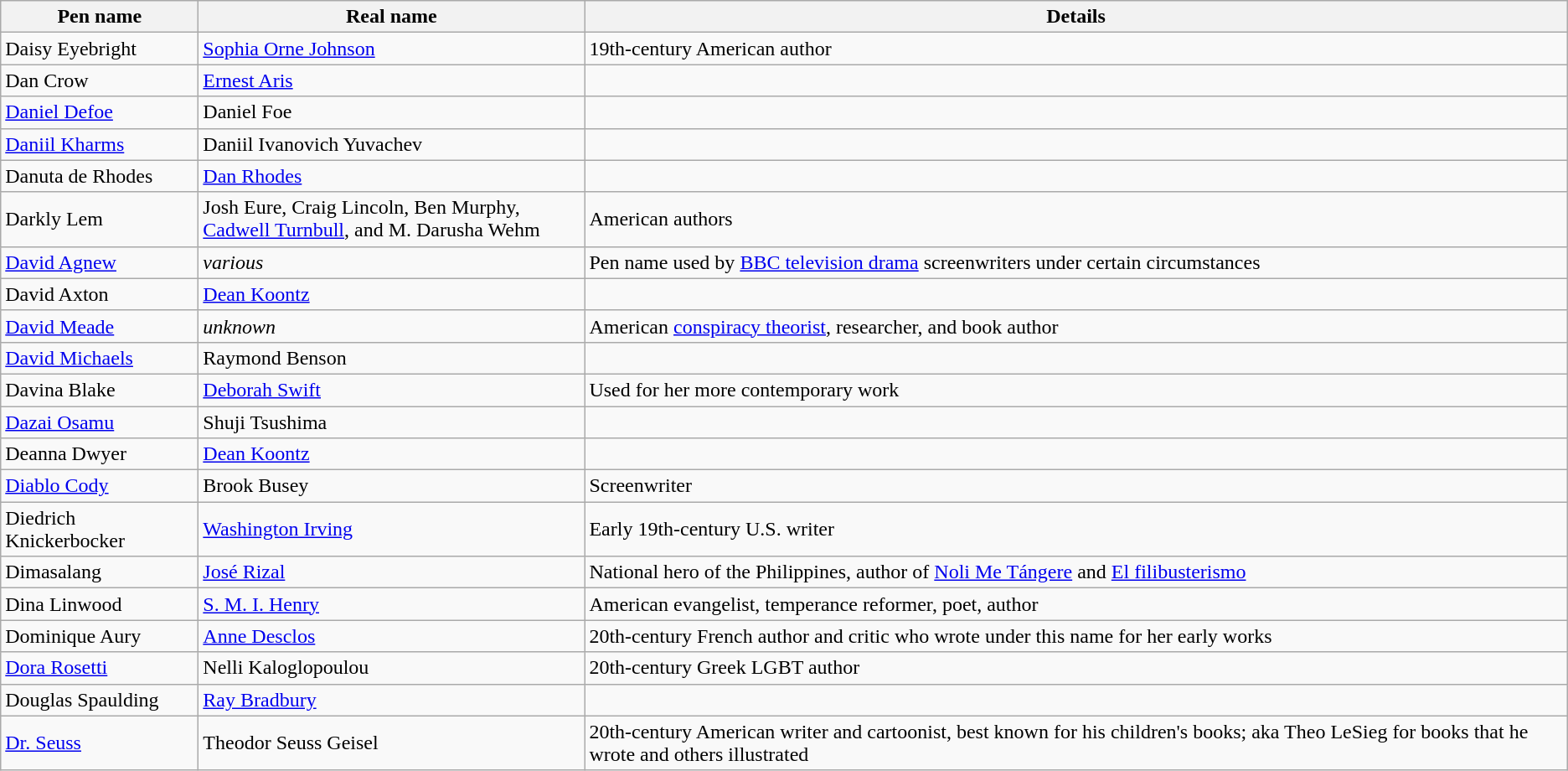<table class="wikitable sortable">
<tr>
<th style="width:150px;">Pen name</th>
<th style="width:300px;">Real name</th>
<th class=unsortable>Details</th>
</tr>
<tr>
<td>Daisy Eyebright</td>
<td><a href='#'>Sophia Orne Johnson</a></td>
<td>19th-century American author</td>
</tr>
<tr>
<td>Dan Crow</td>
<td><a href='#'>Ernest Aris</a></td>
<td></td>
</tr>
<tr>
<td><a href='#'>Daniel Defoe</a></td>
<td>Daniel Foe</td>
<td></td>
</tr>
<tr>
<td><a href='#'>Daniil Kharms</a></td>
<td>Daniil Ivanovich Yuvachev</td>
<td></td>
</tr>
<tr>
<td>Danuta de Rhodes</td>
<td><a href='#'>Dan Rhodes</a></td>
<td></td>
</tr>
<tr>
<td>Darkly Lem</td>
<td>Josh Eure, Craig Lincoln, Ben Murphy, <a href='#'>Cadwell Turnbull</a>, and M. Darusha Wehm</td>
<td>American authors</td>
</tr>
<tr>
<td><a href='#'>David Agnew</a></td>
<td><em>various</em></td>
<td>Pen name used by <a href='#'>BBC television drama</a> screenwriters under certain circumstances</td>
</tr>
<tr>
<td>David Axton</td>
<td><a href='#'>Dean Koontz</a></td>
<td></td>
</tr>
<tr>
<td><a href='#'>David Meade</a></td>
<td><em>unknown</em></td>
<td>American <a href='#'>conspiracy theorist</a>, researcher, and book author</td>
</tr>
<tr>
<td><a href='#'>David Michaels</a></td>
<td>Raymond Benson</td>
<td></td>
</tr>
<tr>
<td>Davina Blake</td>
<td><a href='#'>Deborah Swift</a></td>
<td>Used for her more contemporary work</td>
</tr>
<tr>
<td><a href='#'>Dazai Osamu</a></td>
<td>Shuji Tsushima</td>
<td></td>
</tr>
<tr>
<td>Deanna Dwyer</td>
<td><a href='#'>Dean Koontz</a></td>
<td></td>
</tr>
<tr>
<td><a href='#'>Diablo Cody</a></td>
<td>Brook Busey</td>
<td>Screenwriter</td>
</tr>
<tr>
<td>Diedrich Knickerbocker</td>
<td><a href='#'>Washington Irving</a></td>
<td>Early 19th-century U.S. writer</td>
</tr>
<tr>
<td>Dimasalang</td>
<td><a href='#'>José Rizal</a></td>
<td>National hero of the Philippines, author of <a href='#'>Noli Me Tángere</a> and <a href='#'>El filibusterismo</a></td>
</tr>
<tr>
<td>Dina Linwood</td>
<td><a href='#'>S. M. I. Henry</a></td>
<td>American evangelist, temperance reformer, poet, author</td>
</tr>
<tr>
<td>Dominique Aury</td>
<td><a href='#'>Anne Desclos</a></td>
<td>20th-century French author and critic who wrote under this name for her early works</td>
</tr>
<tr>
<td><a href='#'>Dora Rosetti</a></td>
<td>Nelli Kaloglopoulou</td>
<td>20th-century Greek LGBT author</td>
</tr>
<tr>
<td>Douglas Spaulding</td>
<td><a href='#'>Ray Bradbury</a></td>
<td></td>
</tr>
<tr>
<td><a href='#'>Dr. Seuss</a></td>
<td>Theodor Seuss Geisel</td>
<td>20th-century American writer and cartoonist, best known for his children's books; aka Theo LeSieg for books that he wrote and others illustrated</td>
</tr>
</table>
